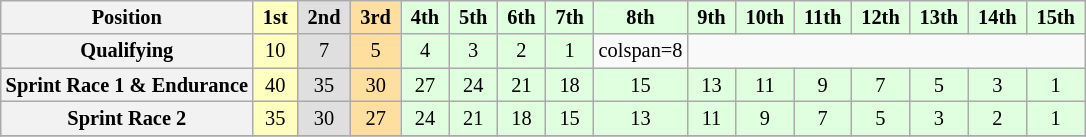<table class="wikitable" style="font-size:85%; text-align:center">
<tr>
<th>Position</th>
<td style="background:#ffffbf;"> <strong>1st</strong> </td>
<td style="background:#dfdfdf;"> <strong>2nd</strong> </td>
<td style="background:#ffdf9f;"> <strong>3rd</strong> </td>
<td style="background:#dfffdf;"> <strong>4th</strong> </td>
<td style="background:#dfffdf;"> <strong>5th</strong> </td>
<td style="background:#dfffdf;"> <strong>6th</strong> </td>
<td style="background:#dfffdf;"> <strong>7th</strong> </td>
<td style="background:#dfffdf;"> <strong>8th</strong> </td>
<td style="background:#dfffdf;"> <strong>9th</strong> </td>
<td style="background:#dfffdf;"> <strong>10th</strong> </td>
<td style="background:#dfffdf;"> <strong>11th</strong> </td>
<td style="background:#dfffdf;"> <strong>12th</strong> </td>
<td style="background:#dfffdf;"> <strong>13th</strong> </td>
<td style="background:#dfffdf;"> <strong>14th</strong> </td>
<td style="background:#dfffdf;"> <strong>15th</strong> </td>
</tr>
<tr>
<th>Qualifying</th>
<td style="background:#ffffbf;">10</td>
<td style="background:#dfdfdf;">7</td>
<td style="background:#ffdf9f;">5</td>
<td style="background:#dfffdf;">4</td>
<td style="background:#dfffdf;">3</td>
<td style="background:#dfffdf;">2</td>
<td style="background:#dfffdf;">1</td>
<td>colspan=8 </td>
</tr>
<tr>
<th>Sprint Race 1 & Endurance</th>
<td style="background:#ffffbf;">40</td>
<td style="background:#dfdfdf;">35</td>
<td style="background:#ffdf9f;">30</td>
<td style="background:#dfffdf;">27</td>
<td style="background:#dfffdf;">24</td>
<td style="background:#dfffdf;">21</td>
<td style="background:#dfffdf;">18</td>
<td style="background:#dfffdf;">15</td>
<td style="background:#dfffdf;">13</td>
<td style="background:#dfffdf;">11</td>
<td style="background:#dfffdf;">9</td>
<td style="background:#dfffdf;">7</td>
<td style="background:#dfffdf;">5</td>
<td style="background:#dfffdf;">3</td>
<td style="background:#dfffdf;">1</td>
</tr>
<tr>
<th>Sprint Race 2</th>
<td style="background:#ffffbf;">35</td>
<td style="background:#dfdfdf;">30</td>
<td style="background:#ffdf9f;">27</td>
<td style="background:#dfffdf;">24</td>
<td style="background:#dfffdf;">21</td>
<td style="background:#dfffdf;">18</td>
<td style="background:#dfffdf;">15</td>
<td style="background:#dfffdf;">13</td>
<td style="background:#dfffdf;">11</td>
<td style="background:#dfffdf;">9</td>
<td style="background:#dfffdf;">7</td>
<td style="background:#dfffdf;">5</td>
<td style="background:#dfffdf;">3</td>
<td style="background:#dfffdf;">2</td>
<td style="background:#dfffdf;">1</td>
</tr>
<tr>
</tr>
</table>
